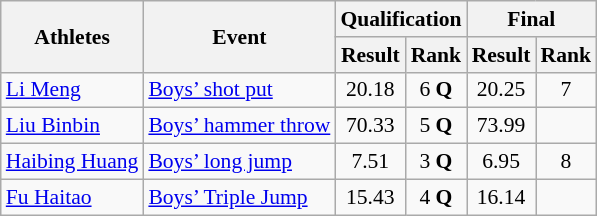<table class="wikitable" border="1" style="font-size:90%">
<tr>
<th rowspan=2>Athletes</th>
<th rowspan=2>Event</th>
<th colspan=2>Qualification</th>
<th colspan=2>Final</th>
</tr>
<tr>
<th>Result</th>
<th>Rank</th>
<th>Result</th>
<th>Rank</th>
</tr>
<tr>
<td><a href='#'>Li Meng</a></td>
<td><a href='#'>Boys’ shot put</a></td>
<td align=center>20.18</td>
<td align=center>6 <strong>Q</strong></td>
<td align=center>20.25</td>
<td align=center>7</td>
</tr>
<tr>
<td><a href='#'>Liu Binbin</a></td>
<td><a href='#'>Boys’ hammer throw</a></td>
<td align=center>70.33</td>
<td align=center>5 <strong>Q</strong></td>
<td align=center>73.99</td>
<td align=center></td>
</tr>
<tr>
<td><a href='#'>Haibing Huang</a></td>
<td><a href='#'>Boys’ long jump</a></td>
<td align=center>7.51</td>
<td align=center>3 <strong>Q</strong></td>
<td align=center>6.95</td>
<td align=center>8</td>
</tr>
<tr>
<td><a href='#'>Fu Haitao</a></td>
<td><a href='#'>Boys’ Triple Jump</a></td>
<td align=center>15.43</td>
<td align=center>4 <strong>Q</strong></td>
<td align=center>16.14</td>
<td align=center></td>
</tr>
</table>
